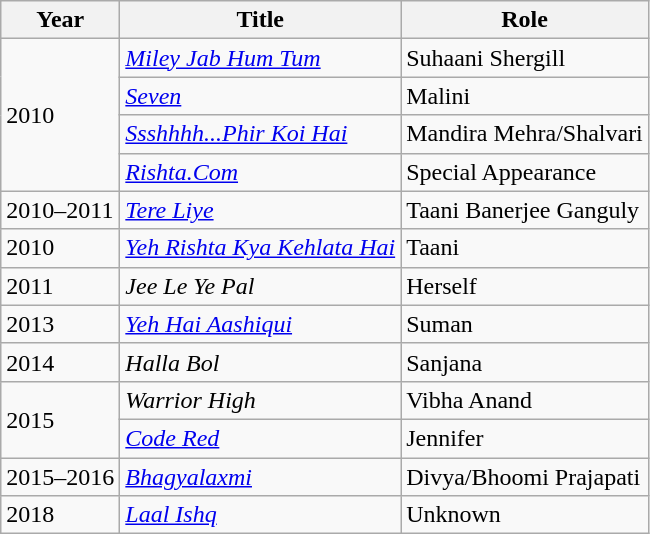<table class="wikitable sortable">
<tr>
<th>Year</th>
<th>Title</th>
<th>Role</th>
</tr>
<tr>
<td rowspan="4">2010</td>
<td><em><a href='#'>Miley Jab Hum Tum</a></em></td>
<td>Suhaani Shergill</td>
</tr>
<tr>
<td><em><a href='#'>Seven</a></em></td>
<td>Malini</td>
</tr>
<tr>
<td><em><a href='#'>Ssshhhh...Phir Koi Hai</a></em></td>
<td>Mandira Mehra/Shalvari</td>
</tr>
<tr>
<td><em><a href='#'>Rishta.Com</a></em></td>
<td>Special Appearance</td>
</tr>
<tr>
<td>2010–2011</td>
<td><em><a href='#'>Tere Liye</a></em></td>
<td>Taani Banerjee Ganguly</td>
</tr>
<tr>
<td>2010</td>
<td><em><a href='#'>Yeh Rishta Kya Kehlata Hai</a></em></td>
<td>Taani</td>
</tr>
<tr>
<td>2011</td>
<td><em>Jee Le Ye Pal</em></td>
<td>Herself</td>
</tr>
<tr>
<td>2013</td>
<td><em><a href='#'>Yeh Hai Aashiqui</a></em></td>
<td>Suman</td>
</tr>
<tr>
<td>2014</td>
<td><em>Halla Bol</em></td>
<td>Sanjana</td>
</tr>
<tr>
<td rowspan="2">2015</td>
<td><em>Warrior High</em></td>
<td>Vibha Anand</td>
</tr>
<tr>
<td><em><a href='#'>Code Red</a></em></td>
<td>Jennifer</td>
</tr>
<tr>
<td>2015–2016</td>
<td><em><a href='#'>Bhagyalaxmi</a></em></td>
<td>Divya/Bhoomi Prajapati</td>
</tr>
<tr>
<td>2018</td>
<td><em><a href='#'>Laal Ishq</a></em></td>
<td>Unknown</td>
</tr>
</table>
